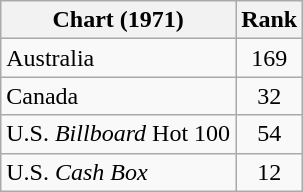<table class="wikitable sortable">
<tr>
<th align="left">Chart (1971)</th>
<th style="text-align:center;">Rank</th>
</tr>
<tr>
<td>Australia </td>
<td style="text-align:center;">169</td>
</tr>
<tr>
<td>Canada </td>
<td style="text-align:center;">32</td>
</tr>
<tr>
<td>U.S. <em>Billboard</em> Hot 100 </td>
<td style="text-align:center;">54</td>
</tr>
<tr>
<td>U.S. <em>Cash Box</em> </td>
<td style="text-align:center;">12</td>
</tr>
</table>
